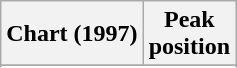<table class="wikitable sortable plainrowheaders" style="text-align:center">
<tr>
<th scope="col">Chart (1997)</th>
<th scope="col">Peak<br>position</th>
</tr>
<tr>
</tr>
<tr>
</tr>
<tr>
</tr>
</table>
